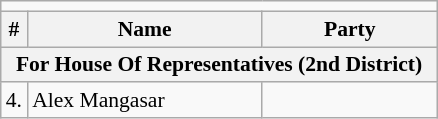<table class=wikitable style="font-size:90%">
<tr>
<td colspan=5 bgcolor=></td>
</tr>
<tr>
<th>#</th>
<th width=150px>Name</th>
<th colspan=2 width=110px>Party</th>
</tr>
<tr>
<th colspan=5>For House Of Representatives (2nd District)</th>
</tr>
<tr>
<td>4.</td>
<td>Alex Mangasar</td>
<td></td>
</tr>
</table>
